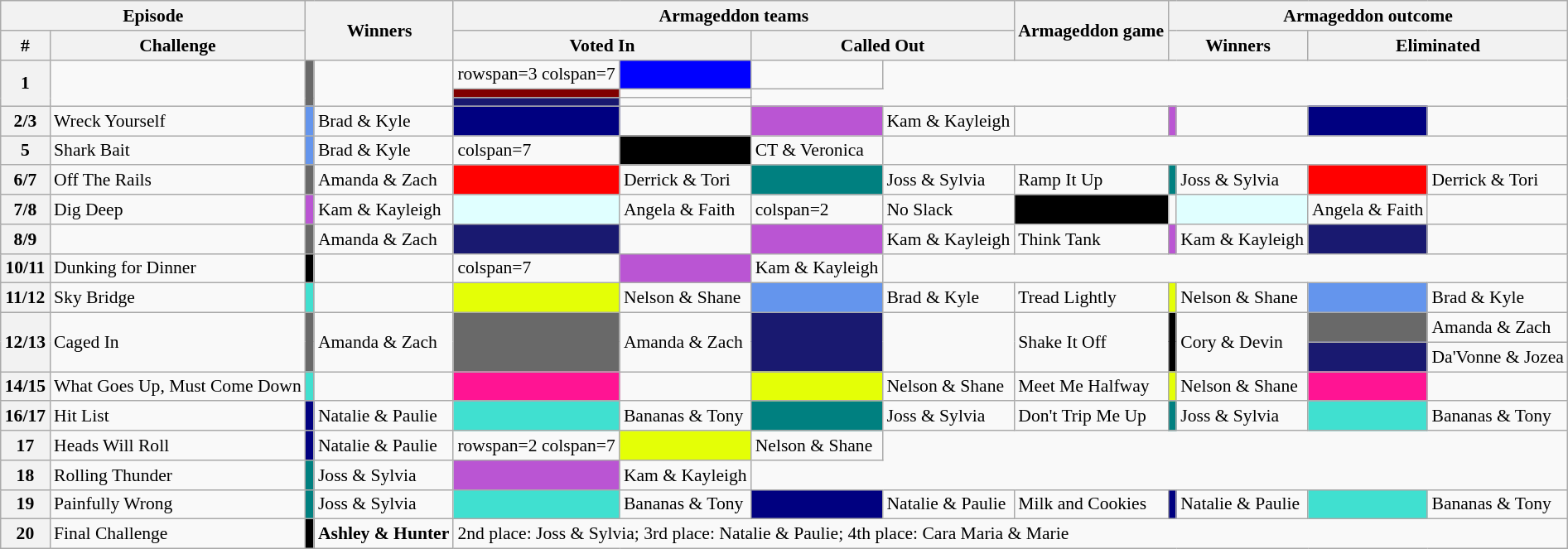<table class="wikitable" style="font-size:90%; white-space:nowrap">
<tr>
<th colspan=2>Episode</th>
<th colspan=2 rowspan=2>Winners</th>
<th colspan=4>Armageddon teams</th>
<th rowspan=2>Armageddon game</th>
<th colspan=4>Armageddon outcome</th>
</tr>
<tr>
<th>#</th>
<th>Challenge</th>
<th colspan=2>Voted In</th>
<th colspan=2>Called Out</th>
<th colspan=2>Winners</th>
<th colspan=2>Eliminated</th>
</tr>
<tr>
<th rowspan=3>1</th>
<td rowspan=3></td>
<td bgcolor="dimgrey" rowspan=3></td>
<td rowspan=3></td>
<td>rowspan=3 colspan=7 </td>
<td bgcolor="blue"></td>
<td></td>
</tr>
<tr>
<td bgcolor="maroon"></td>
<td></td>
</tr>
<tr>
<td bgcolor="midnightblue"></td>
<td></td>
</tr>
<tr>
<th>2/3</th>
<td>Wreck Yourself</td>
<td bgcolor="cornflowerblue"></td>
<td>Brad & Kyle</td>
<td bgcolor="navy"></td>
<td></td>
<td bgcolor="mediumorchid"></td>
<td nowrap>Kam & Kayleigh</td>
<td></td>
<td bgcolor="mediumorchid"></td>
<td></td>
<td bgcolor="navy"></td>
<td></td>
</tr>
<tr>
<th>5</th>
<td>Shark Bait</td>
<td bgcolor="cornflowerblue"></td>
<td>Brad & Kyle</td>
<td>colspan=7 </td>
<td bgcolor="black"></td>
<td>CT & Veronica</td>
</tr>
<tr>
<th>6/7</th>
<td>Off The Rails</td>
<td bgcolor="dimgray"></td>
<td>Amanda & Zach</td>
<td bgcolor="red"></td>
<td>Derrick & Tori</td>
<td bgcolor="teal"></td>
<td>Joss & Sylvia</td>
<td>Ramp It Up</td>
<td bgcolor="teal"></td>
<td>Joss & Sylvia</td>
<td bgcolor="red"></td>
<td>Derrick & Tori</td>
</tr>
<tr>
<th>7/8</th>
<td>Dig Deep</td>
<td bgcolor="mediumorchid"></td>
<td>Kam & Kayleigh</td>
<td bgcolor="lightcyan"></td>
<td>Angela & Faith</td>
<td>colspan=2 </td>
<td>No Slack</td>
<td bgcolor="black"></td>
<td></td>
<td bgcolor="lightcyan"></td>
<td>Angela & Faith</td>
</tr>
<tr>
<th>8/9</th>
<td></td>
<td bgcolor="dimgray"></td>
<td>Amanda & Zach</td>
<td bgcolor="midnightblue"></td>
<td></td>
<td bgcolor="mediumorchid"></td>
<td>Kam & Kayleigh</td>
<td>Think Tank</td>
<td bgcolor="mediumorchid"></td>
<td>Kam & Kayleigh</td>
<td bgcolor="midnightblue"></td>
<td></td>
</tr>
<tr>
<th>10/11</th>
<td>Dunking for Dinner</td>
<td bgcolor="black"></td>
<td></td>
<td>colspan=7 </td>
<td bgcolor="mediumorchid"></td>
<td>Kam & Kayleigh</td>
</tr>
<tr>
<th>11/12</th>
<td>Sky Bridge</td>
<td bgcolor="turquoise"></td>
<td></td>
<td bgcolor="#e4ff06"></td>
<td>Nelson & Shane</td>
<td bgcolor="cornflowerblue"></td>
<td>Brad & Kyle</td>
<td>Tread Lightly</td>
<td bgcolor="#e4ff06"></td>
<td>Nelson & Shane</td>
<td bgcolor="cornflowerblue"></td>
<td>Brad & Kyle</td>
</tr>
<tr>
<th rowspan=2>12/13</th>
<td rowspan=2>Caged In</td>
<td bgcolor="dimgrey" rowspan=2></td>
<td rowspan=2>Amanda & Zach</td>
<td bgcolor="dimgrey" rowspan=2></td>
<td rowspan=2>Amanda & Zach</td>
<td bgcolor="midnightblue" rowspan=2></td>
<td rowspan=2></td>
<td rowspan=2>Shake It Off</td>
<td bgcolor="black" rowspan=2></td>
<td rowspan=2>Cory & Devin</td>
<td bgcolor="dimgray"></td>
<td>Amanda & Zach</td>
</tr>
<tr>
<td bgcolor="midnightblue"></td>
<td>Da'Vonne & Jozea</td>
</tr>
<tr>
<th>14/15</th>
<td>What Goes Up, Must Come Down</td>
<td bgcolor="turquoise"></td>
<td></td>
<td bgcolor="deeppink"></td>
<td></td>
<td bgcolor="#E4FF06"></td>
<td>Nelson & Shane</td>
<td>Meet Me Halfway</td>
<td bgcolor="#E4FF06"></td>
<td>Nelson & Shane</td>
<td bgcolor="deeppink"></td>
<td></td>
</tr>
<tr>
<th>16/17</th>
<td>Hit List</td>
<td bgcolor="navy"></td>
<td>Natalie & Paulie</td>
<td bgcolor="turquoise"></td>
<td>Bananas & Tony</td>
<td bgcolor="teal"></td>
<td>Joss & Sylvia</td>
<td>Don't Trip Me Up</td>
<td bgcolor="teal"></td>
<td>Joss & Sylvia</td>
<td bgcolor="turquoise"></td>
<td>Bananas & Tony</td>
</tr>
<tr>
<th>17</th>
<td>Heads Will Roll</td>
<td bgcolor="navy"></td>
<td>Natalie & Paulie</td>
<td>rowspan=2 colspan=7 </td>
<td bgcolor="#E4FF06"></td>
<td>Nelson & Shane</td>
</tr>
<tr>
<th>18</th>
<td>Rolling Thunder</td>
<td bgcolor="teal"></td>
<td>Joss & Sylvia</td>
<td bgcolor="mediumorchid"></td>
<td>Kam & Kayleigh</td>
</tr>
<tr>
<th>19</th>
<td>Painfully Wrong</td>
<td bgcolor="teal"></td>
<td>Joss & Sylvia</td>
<td bgcolor="turquoise"></td>
<td>Bananas & Tony</td>
<td bgcolor="navy"></td>
<td>Natalie & Paulie</td>
<td>Milk and Cookies</td>
<td bgcolor="navy"></td>
<td>Natalie & Paulie</td>
<td bgcolor="turquoise"></td>
<td>Bananas & Tony</td>
</tr>
<tr>
<th>20</th>
<td>Final Challenge</td>
<td bgcolor="black"></td>
<td><strong>Ashley & Hunter</strong></td>
<td colspan=9>2nd place: Joss & Sylvia; 3rd place: Natalie & Paulie; 4th place: Cara Maria & Marie</td>
</tr>
</table>
